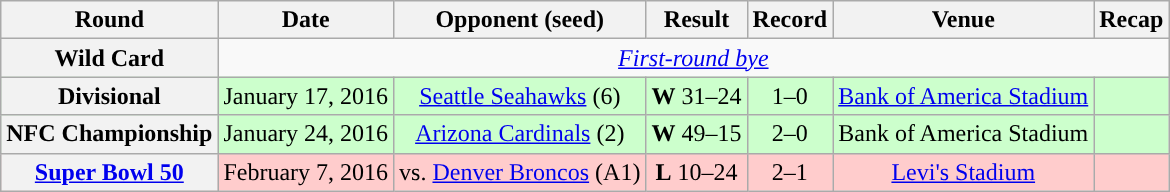<table class="wikitable" style="text-align:center">
<tr>
<th>Round</th>
<th>Date</th>
<th>Opponent (seed)</th>
<th>Result</th>
<th>Record</th>
<th>Venue</th>
<th>Recap</th>
</tr>
<tr>
<th>Wild Card</th>
<td colspan="6"><em><a href='#'>First-round bye</a></em></td>
</tr>
<tr style="background:#cfc">
<th>Divisional</th>
<td>January 17, 2016</td>
<td><a href='#'>Seattle Seahawks</a> (6)</td>
<td><strong>W</strong> 31–24</td>
<td>1–0</td>
<td><a href='#'>Bank of America Stadium</a></td>
<td></td>
</tr>
<tr style="background:#cfc">
<th>NFC Championship</th>
<td>January 24, 2016</td>
<td><a href='#'>Arizona Cardinals</a> (2)</td>
<td><strong>W</strong> 49–15</td>
<td>2–0</td>
<td>Bank of America Stadium</td>
<td></td>
</tr>
<tr style="background:#fcc">
<th><a href='#'>Super Bowl 50</a></th>
<td>February 7, 2016</td>
<td>vs. <a href='#'>Denver Broncos</a> (A1)</td>
<td><strong>L</strong> 10–24</td>
<td>2–1</td>
<td><a href='#'>Levi's Stadium</a></td>
<td></td>
</tr>
</table>
